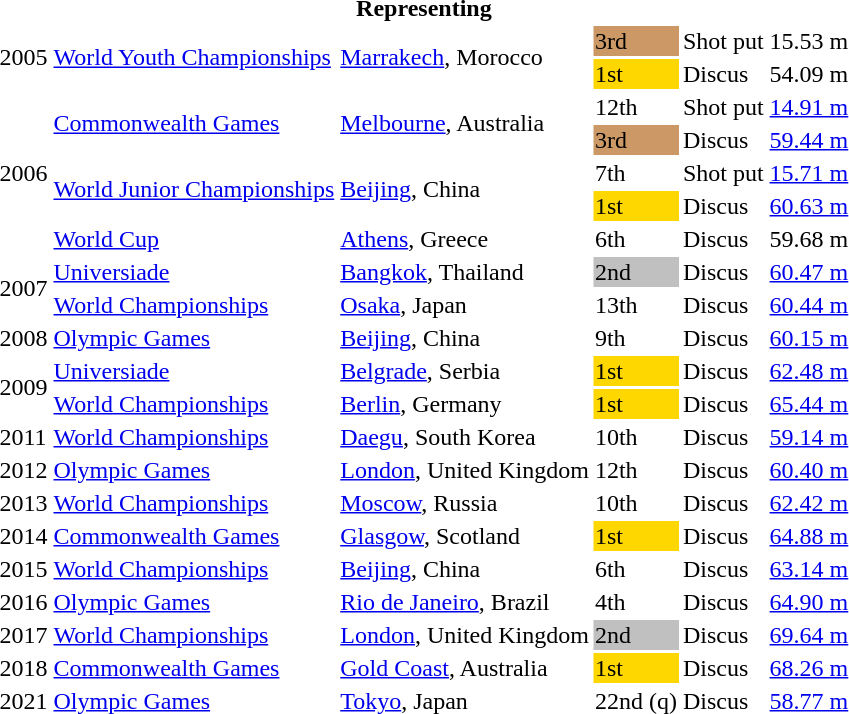<table>
<tr>
<th colspan="6">Representing </th>
</tr>
<tr>
<td rowspan=2>2005</td>
<td rowspan=2><a href='#'>World Youth Championships</a></td>
<td rowspan=2><a href='#'>Marrakech</a>, Morocco</td>
<td bgcolor="cc9966">3rd</td>
<td>Shot put</td>
<td>15.53 m</td>
</tr>
<tr>
<td bgcolor="gold">1st</td>
<td>Discus</td>
<td>54.09 m</td>
</tr>
<tr>
<td rowspan=5>2006</td>
<td rowspan=2><a href='#'>Commonwealth Games</a></td>
<td rowspan=2><a href='#'>Melbourne</a>, Australia</td>
<td>12th</td>
<td>Shot put</td>
<td><a href='#'>14.91 m</a></td>
</tr>
<tr>
<td bgcolor="cc9966">3rd</td>
<td>Discus</td>
<td><a href='#'>59.44 m</a></td>
</tr>
<tr>
<td rowspan=2><a href='#'>World Junior Championships</a></td>
<td rowspan=2><a href='#'>Beijing</a>, China</td>
<td>7th</td>
<td>Shot put</td>
<td><a href='#'>15.71 m</a></td>
</tr>
<tr>
<td bgcolor="gold">1st</td>
<td>Discus</td>
<td><a href='#'>60.63 m</a></td>
</tr>
<tr>
<td><a href='#'>World Cup</a></td>
<td><a href='#'>Athens</a>, Greece</td>
<td>6th</td>
<td>Discus</td>
<td>59.68 m</td>
</tr>
<tr>
<td rowspan=2>2007</td>
<td><a href='#'>Universiade</a></td>
<td><a href='#'>Bangkok</a>, Thailand</td>
<td bgcolor="silver">2nd</td>
<td>Discus</td>
<td><a href='#'>60.47 m</a></td>
</tr>
<tr>
<td><a href='#'>World Championships</a></td>
<td><a href='#'>Osaka</a>, Japan</td>
<td>13th</td>
<td>Discus</td>
<td><a href='#'>60.44 m</a></td>
</tr>
<tr>
<td>2008</td>
<td><a href='#'>Olympic Games</a></td>
<td><a href='#'>Beijing</a>, China</td>
<td>9th</td>
<td>Discus</td>
<td><a href='#'>60.15 m</a></td>
</tr>
<tr>
<td rowspan=2>2009</td>
<td><a href='#'>Universiade</a></td>
<td><a href='#'>Belgrade</a>, Serbia</td>
<td bgcolor="gold">1st</td>
<td>Discus</td>
<td><a href='#'>62.48 m</a></td>
</tr>
<tr>
<td><a href='#'>World Championships</a></td>
<td><a href='#'>Berlin</a>, Germany</td>
<td bgcolor="gold">1st</td>
<td>Discus</td>
<td><a href='#'>65.44 m</a></td>
</tr>
<tr>
<td>2011</td>
<td><a href='#'>World Championships</a></td>
<td><a href='#'>Daegu</a>, South Korea</td>
<td>10th</td>
<td>Discus</td>
<td><a href='#'>59.14 m</a></td>
</tr>
<tr>
<td>2012</td>
<td><a href='#'>Olympic Games</a></td>
<td><a href='#'>London</a>, United Kingdom</td>
<td>12th</td>
<td>Discus</td>
<td><a href='#'>60.40 m</a></td>
</tr>
<tr>
<td>2013</td>
<td><a href='#'>World Championships</a></td>
<td><a href='#'>Moscow</a>, Russia</td>
<td>10th</td>
<td>Discus</td>
<td><a href='#'>62.42 m</a></td>
</tr>
<tr>
<td>2014</td>
<td><a href='#'>Commonwealth Games</a></td>
<td><a href='#'>Glasgow</a>, Scotland</td>
<td bgcolor="gold">1st</td>
<td>Discus</td>
<td><a href='#'>64.88 m</a></td>
</tr>
<tr>
<td>2015</td>
<td><a href='#'>World Championships</a></td>
<td><a href='#'>Beijing</a>, China</td>
<td>6th</td>
<td>Discus</td>
<td><a href='#'>63.14 m</a></td>
</tr>
<tr>
<td>2016</td>
<td><a href='#'>Olympic Games</a></td>
<td><a href='#'>Rio de Janeiro</a>, Brazil</td>
<td>4th</td>
<td>Discus</td>
<td><a href='#'>64.90 m</a></td>
</tr>
<tr>
<td>2017</td>
<td><a href='#'>World Championships</a></td>
<td><a href='#'>London</a>, United Kingdom</td>
<td bgcolor="silver">2nd</td>
<td>Discus</td>
<td><a href='#'>69.64 m</a></td>
</tr>
<tr>
<td>2018</td>
<td><a href='#'>Commonwealth Games</a></td>
<td><a href='#'>Gold Coast</a>, Australia</td>
<td bgcolor="gold">1st</td>
<td>Discus</td>
<td><a href='#'>68.26 m</a></td>
</tr>
<tr>
<td>2021</td>
<td><a href='#'>Olympic Games</a></td>
<td><a href='#'>Tokyo</a>, Japan</td>
<td>22nd (q)</td>
<td>Discus</td>
<td><a href='#'>58.77 m</a></td>
</tr>
</table>
